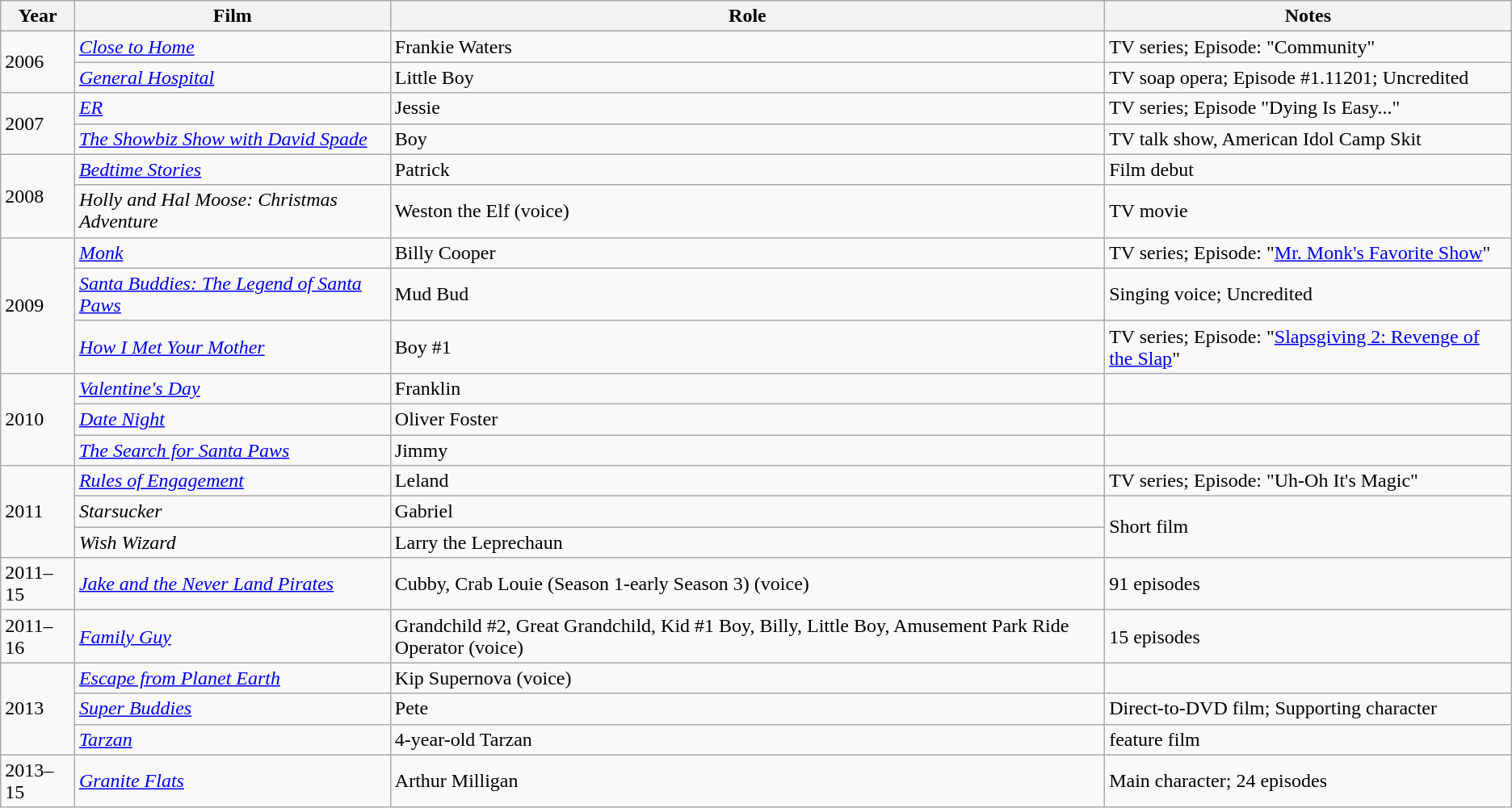<table class="wikitable sortable">
<tr>
<th>Year</th>
<th>Film</th>
<th>Role</th>
<th>Notes</th>
</tr>
<tr>
<td rowspan=2>2006</td>
<td><em><a href='#'>Close to Home</a></em></td>
<td>Frankie Waters</td>
<td>TV series; Episode: "Community"</td>
</tr>
<tr>
<td><em><a href='#'>General Hospital</a></em></td>
<td>Little Boy</td>
<td>TV soap opera; Episode #1.11201; Uncredited</td>
</tr>
<tr>
<td rowspan=2>2007</td>
<td><em><a href='#'>ER</a></em></td>
<td>Jessie</td>
<td>TV series; Episode "Dying Is Easy..."</td>
</tr>
<tr>
<td><em><a href='#'>The Showbiz Show with David Spade</a></em></td>
<td>Boy</td>
<td>TV talk show, American Idol Camp Skit</td>
</tr>
<tr>
<td rowspan=2>2008</td>
<td><em><a href='#'>Bedtime Stories</a></em></td>
<td>Patrick</td>
<td>Film debut</td>
</tr>
<tr>
<td><em>Holly and Hal Moose: Christmas Adventure</em></td>
<td>Weston the Elf (voice)</td>
<td>TV movie</td>
</tr>
<tr>
<td rowspan=3>2009</td>
<td><em><a href='#'>Monk</a></em></td>
<td>Billy Cooper</td>
<td>TV series; Episode: "<a href='#'>Mr. Monk's Favorite Show</a>"</td>
</tr>
<tr>
<td><em><a href='#'>Santa Buddies: The Legend of Santa Paws</a></em></td>
<td>Mud Bud</td>
<td>Singing voice; Uncredited</td>
</tr>
<tr>
<td><em><a href='#'>How I Met Your Mother</a></em></td>
<td>Boy #1</td>
<td>TV series; Episode: "<a href='#'>Slapsgiving 2: Revenge of the Slap</a>"</td>
</tr>
<tr>
<td rowspan=3>2010</td>
<td><em><a href='#'>Valentine's Day</a></em></td>
<td>Franklin</td>
<td></td>
</tr>
<tr>
<td><em><a href='#'>Date Night</a></em></td>
<td>Oliver Foster</td>
<td></td>
</tr>
<tr>
<td><em><a href='#'>The Search for Santa Paws</a></em></td>
<td>Jimmy</td>
<td></td>
</tr>
<tr>
<td rowspan=3>2011</td>
<td><em><a href='#'>Rules of Engagement</a></em></td>
<td>Leland</td>
<td>TV series; Episode: "Uh-Oh It's Magic"</td>
</tr>
<tr>
<td><em>Starsucker</em></td>
<td>Gabriel</td>
<td rowspan=2>Short film</td>
</tr>
<tr>
<td><em>Wish Wizard</em></td>
<td>Larry the Leprechaun</td>
</tr>
<tr>
<td>2011–15</td>
<td><em><a href='#'>Jake and the Never Land Pirates</a></em></td>
<td>Cubby, Crab Louie (Season 1-early Season 3) (voice)</td>
<td>91 episodes</td>
</tr>
<tr>
<td>2011–16</td>
<td><em><a href='#'>Family Guy</a></em></td>
<td>Grandchild #2, Great Grandchild, Kid #1 Boy, Billy, Little Boy,  Amusement Park Ride Operator (voice)</td>
<td>15 episodes</td>
</tr>
<tr>
<td rowspan=3>2013</td>
<td><em><a href='#'>Escape from Planet Earth</a></em></td>
<td>Kip Supernova (voice)</td>
<td></td>
</tr>
<tr>
<td><em><a href='#'>Super Buddies</a></em></td>
<td>Pete</td>
<td>Direct-to-DVD film; Supporting character</td>
</tr>
<tr>
<td><em><a href='#'>Tarzan</a></em></td>
<td>4-year-old Tarzan</td>
<td>feature film</td>
</tr>
<tr>
<td>2013–15</td>
<td><em><a href='#'>Granite Flats</a></em></td>
<td>Arthur Milligan</td>
<td>Main character; 24 episodes</td>
</tr>
</table>
